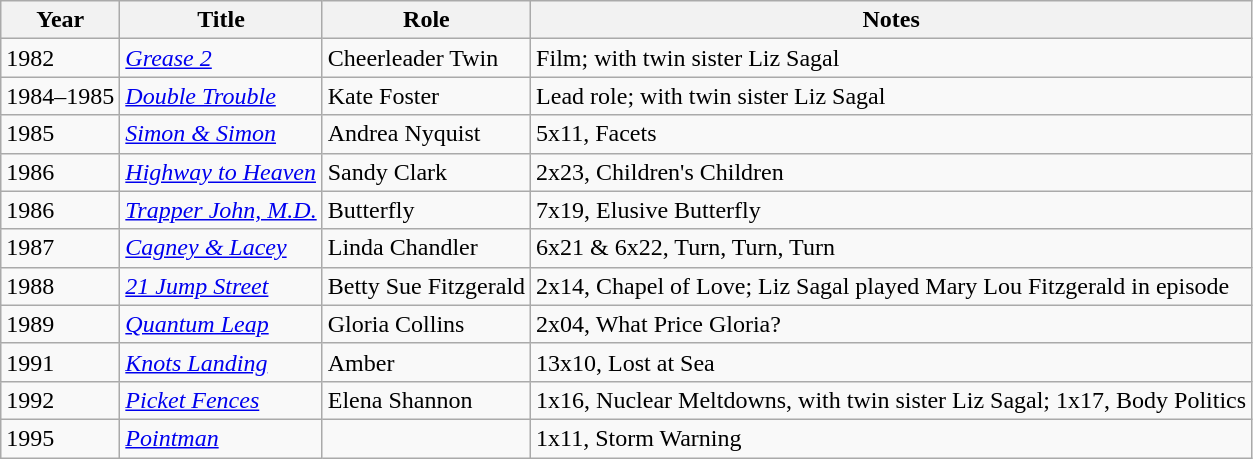<table class="wikitable">
<tr>
<th>Year</th>
<th>Title</th>
<th>Role</th>
<th>Notes</th>
</tr>
<tr>
<td>1982</td>
<td><em><a href='#'>Grease 2</a></em></td>
<td>Cheerleader Twin</td>
<td>Film; with twin sister Liz Sagal</td>
</tr>
<tr>
<td>1984–1985</td>
<td><em><a href='#'>Double Trouble</a></em></td>
<td>Kate Foster</td>
<td>Lead role; with twin sister Liz Sagal</td>
</tr>
<tr>
<td>1985</td>
<td><em><a href='#'>Simon & Simon</a></em></td>
<td>Andrea Nyquist</td>
<td>5x11, Facets</td>
</tr>
<tr>
<td>1986</td>
<td><em><a href='#'>Highway to Heaven</a></em></td>
<td>Sandy Clark</td>
<td>2x23, Children's Children</td>
</tr>
<tr>
<td>1986</td>
<td><em><a href='#'>Trapper John, M.D.</a></em></td>
<td>Butterfly</td>
<td>7x19, Elusive Butterfly</td>
</tr>
<tr>
<td>1987</td>
<td><em><a href='#'>Cagney & Lacey</a></em></td>
<td>Linda Chandler</td>
<td>6x21 & 6x22, Turn, Turn, Turn</td>
</tr>
<tr>
<td>1988</td>
<td><em><a href='#'>21 Jump Street</a></em></td>
<td>Betty Sue Fitzgerald</td>
<td>2x14, Chapel of Love; Liz Sagal played Mary Lou Fitzgerald in episode</td>
</tr>
<tr>
<td>1989</td>
<td><em><a href='#'>Quantum Leap</a></em></td>
<td>Gloria Collins</td>
<td>2x04, What Price Gloria?</td>
</tr>
<tr>
<td>1991</td>
<td><em><a href='#'>Knots Landing</a></em></td>
<td>Amber</td>
<td>13x10, Lost at Sea</td>
</tr>
<tr>
<td>1992</td>
<td><em><a href='#'>Picket Fences</a></em></td>
<td>Elena Shannon</td>
<td>1x16, Nuclear Meltdowns, with twin sister Liz Sagal; 1x17, Body Politics</td>
</tr>
<tr>
<td>1995</td>
<td><em><a href='#'>Pointman</a></em></td>
<td></td>
<td>1x11, Storm Warning</td>
</tr>
</table>
